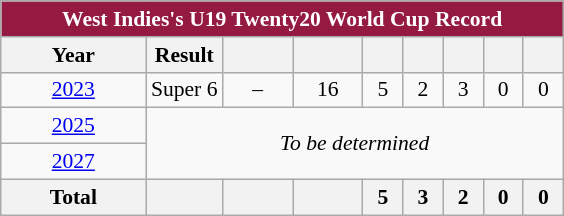<table class="wikitable" style="font-size:90%; text-align:center">
<tr>
<th style="color:white; background:#951A42;" colspan=9>West Indies's U19 Twenty20 World Cup Record</th>
</tr>
<tr>
<th width="90">Year</th>
<th>Result</th>
<th width="40"></th>
<th width="40"></th>
<th width="20"></th>
<th width="20"></th>
<th width="20"></th>
<th width="20"></th>
<th width="20"></th>
</tr>
<tr>
<td> <a href='#'>2023</a></td>
<td>Super 6</td>
<td>–</td>
<td>16</td>
<td>5</td>
<td>2</td>
<td>3</td>
<td>0</td>
<td>0</td>
</tr>
<tr>
<td> <a href='#'>2025</a></td>
<td colspan="8" rowspan="2"><em>To be  determined</em></td>
</tr>
<tr>
<td> <a href='#'>2027</a></td>
</tr>
<tr>
<th>Total</th>
<th></th>
<th></th>
<th></th>
<th>5</th>
<th>3</th>
<th>2</th>
<th>0</th>
<th>0</th>
</tr>
</table>
